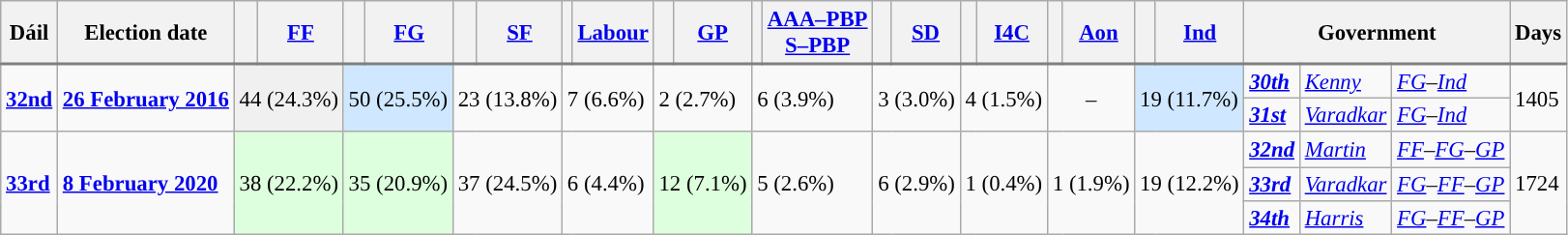<table class="wikitable" style="font-size:95%;">
<tr style="text-align: center; background: #efefefefefef; border-bottom: 2px solid gray;">
<th>Dáil</th>
<th>Election date</th>
<th style="background-color: "></th>
<th><a href='#'>FF</a></th>
<th style="background-color: "></th>
<th><a href='#'>FG</a></th>
<th style="background-color: "></th>
<th><a href='#'>SF</a></th>
<th style="background-color: "></th>
<th><a href='#'>Labour</a></th>
<th style="background-color: "></th>
<th><a href='#'>GP</a></th>
<th style="background-color: "></th>
<th><a href='#'>AAA–PBP</a><br><a href='#'>S–PBP</a></th>
<th style="background-color: "></th>
<th><a href='#'>SD</a></th>
<th style="background-color: "></th>
<th><a href='#'>I4C</a></th>
<th style="background-color: "></th>
<th><a href='#'>Aon</a></th>
<th style="background-color: "></th>
<th><a href='#'>Ind</a></th>
<th colspan=3>Government</th>
<th>Days</th>
</tr>
<tr style="line-height:16px;">
<td rowspan=2><strong><a href='#'>32nd</a></strong></td>
<td rowspan=2><strong><a href='#'>26 February 2016</a></strong></td>
<td rowspan=2 colspan=2 style="background-color: #F0F0F0">44 (24.3%)</td>
<td rowspan=2 colspan=2 style="background-color: #D0E8FF">50 (25.5%)</td>
<td rowspan=2 colspan=2>23 (13.8%)</td>
<td rowspan=2 colspan=2>7 (6.6%)</td>
<td rowspan=2 colspan=2>2 (2.7%)</td>
<td rowspan=2 colspan=2>6 (3.9%)</td>
<td rowspan=2 colspan=2>3 (3.0%)</td>
<td rowspan=2 colspan=2>4 (1.5%)</td>
<td colspan="2" rowspan="2" align=center>–</td>
<td rowspan=2 colspan=2 style="background-color: #D0E8FF">19 (11.7%)</td>
<td><strong><em><a href='#'>30th</a></em></strong></td>
<td><em><a href='#'>Kenny</a></em></td>
<td><em><a href='#'>FG</a>–<a href='#'>Ind</a></em></td>
<td rowspan=2>1405</td>
</tr>
<tr style="line-height:16px;">
<td><a href='#'><strong><em>31st</em></strong></a></td>
<td><em><a href='#'>Varadkar</a></em></td>
<td><em><a href='#'>FG</a>–<a href='#'>Ind</a></em></td>
</tr>
<tr>
<td rowspan=3><strong><a href='#'>33rd</a></strong></td>
<td rowspan=3><strong><a href='#'>8 February 2020</a></strong></td>
<td rowspan=3 colspan=2 style="background-color: #DEFFDE">38 (22.2%)</td>
<td rowspan=3 colspan=2 style="background-color: #DEFFDE">35 (20.9%)</td>
<td rowspan=3 colspan="2">37 (24.5%)</td>
<td rowspan=3 colspan="2">6 (4.4%)</td>
<td rowspan=3 colspan="2" style="background-color: #DEFFDE">12 (7.1%)</td>
<td rowspan=3 colspan="2">5 (2.6%)</td>
<td rowspan=3 colspan="2">6 (2.9%)</td>
<td rowspan=3 colspan="2">1 (0.4%)</td>
<td rowspan=3 colspan="2">1 (1.9%)</td>
<td rowspan=3 colspan="2">19 (12.2%)</td>
<td><a href='#'><strong><em>32nd</em></strong></a></td>
<td><em><a href='#'>Martin</a></em></td>
<td><em><a href='#'>FF</a>–<a href='#'>FG</a>–<a href='#'>GP</a></em></td>
<td rowspan=3>1724</td>
</tr>
<tr style="line-height:16px;">
<td><a href='#'><strong><em>33rd</em></strong></a></td>
<td><em><a href='#'>Varadkar</a></em></td>
<td><em><a href='#'>FG</a>–<a href='#'>FF</a>–<a href='#'>GP</a></em></td>
</tr>
<tr style="line-height:16px;">
<td><a href='#'><strong><em>34th</em></strong></a></td>
<td><em><a href='#'>Harris</a></em></td>
<td><em><a href='#'>FG</a>–<a href='#'>FF</a>–<a href='#'>GP</a></em></td>
</tr>
</table>
